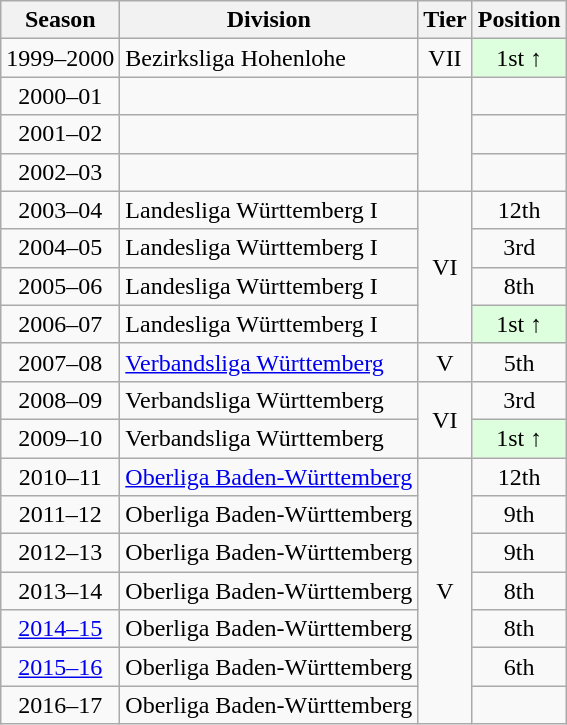<table class="wikitable">
<tr>
<th>Season</th>
<th>Division</th>
<th>Tier</th>
<th>Position</th>
</tr>
<tr align="center">
<td>1999–2000</td>
<td align="left">Bezirksliga Hohenlohe</td>
<td>VII</td>
<td style="background:#ddffdd">1st ↑</td>
</tr>
<tr align="center">
<td>2000–01</td>
<td align="left"></td>
<td rowspan=3></td>
<td></td>
</tr>
<tr align="center">
<td>2001–02</td>
<td align="left"></td>
<td></td>
</tr>
<tr align="center">
<td>2002–03</td>
<td align="left"></td>
<td></td>
</tr>
<tr align="center">
<td>2003–04</td>
<td align="left">Landesliga Württemberg I</td>
<td rowspan=4>VI</td>
<td>12th</td>
</tr>
<tr align="center">
<td>2004–05</td>
<td align="left">Landesliga Württemberg I</td>
<td>3rd</td>
</tr>
<tr align="center">
<td>2005–06</td>
<td align="left">Landesliga Württemberg I</td>
<td>8th</td>
</tr>
<tr align="center">
<td>2006–07</td>
<td align="left">Landesliga Württemberg I</td>
<td style="background:#ddffdd">1st ↑</td>
</tr>
<tr align="center">
<td>2007–08</td>
<td align="left"><a href='#'>Verbandsliga Württemberg</a></td>
<td>V</td>
<td>5th</td>
</tr>
<tr align="center">
<td>2008–09</td>
<td align="left">Verbandsliga Württemberg</td>
<td rowspan=2>VI</td>
<td>3rd</td>
</tr>
<tr align="center">
<td>2009–10</td>
<td align="left">Verbandsliga Württemberg</td>
<td style="background:#ddffdd">1st ↑</td>
</tr>
<tr align="center">
<td>2010–11</td>
<td align="left"><a href='#'>Oberliga Baden-Württemberg</a></td>
<td rowspan=7>V</td>
<td>12th</td>
</tr>
<tr align="center">
<td>2011–12</td>
<td align="left">Oberliga Baden-Württemberg</td>
<td>9th</td>
</tr>
<tr align="center">
<td>2012–13</td>
<td align="left">Oberliga Baden-Württemberg</td>
<td>9th</td>
</tr>
<tr align="center">
<td>2013–14</td>
<td align="left">Oberliga Baden-Württemberg</td>
<td>8th</td>
</tr>
<tr align="center">
<td><a href='#'>2014–15</a></td>
<td align="left">Oberliga Baden-Württemberg</td>
<td>8th</td>
</tr>
<tr align="center">
<td><a href='#'>2015–16</a></td>
<td align="left">Oberliga Baden-Württemberg</td>
<td>6th</td>
</tr>
<tr align="center">
<td>2016–17</td>
<td align="left">Oberliga Baden-Württemberg</td>
<td></td>
</tr>
</table>
